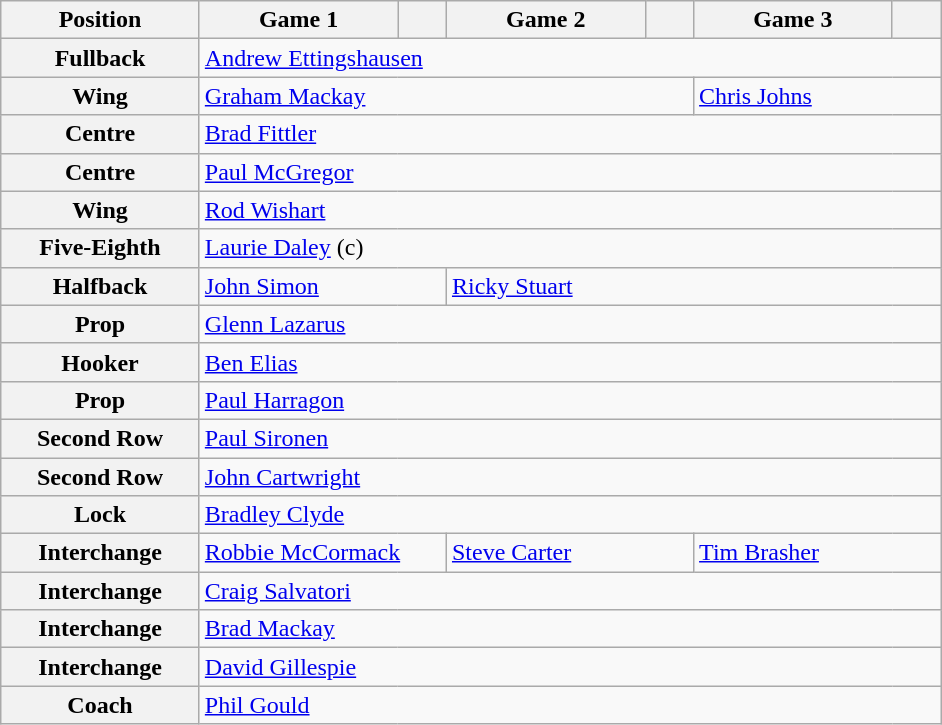<table class="wikitable">
<tr>
<th style="width:125px;">Position</th>
<th style="width:125px;">Game 1</th>
<th style="width:25px;"></th>
<th style="width:125px;">Game 2</th>
<th style="width:25px;"></th>
<th style="width:125px;">Game 3</th>
<th style="width:25px;"></th>
</tr>
<tr>
<th>Fullback</th>
<td colspan="6"> <a href='#'>Andrew Ettingshausen</a></td>
</tr>
<tr>
<th>Wing</th>
<td colspan="4"> <a href='#'>Graham Mackay</a></td>
<td colspan="2"> <a href='#'>Chris Johns</a></td>
</tr>
<tr>
<th>Centre</th>
<td colspan="6"> <a href='#'>Brad Fittler</a></td>
</tr>
<tr>
<th>Centre</th>
<td colspan="6"> <a href='#'>Paul McGregor</a></td>
</tr>
<tr>
<th>Wing</th>
<td colspan="6"> <a href='#'>Rod Wishart</a></td>
</tr>
<tr>
<th>Five-Eighth</th>
<td colspan="6"> <a href='#'>Laurie Daley</a> (c)</td>
</tr>
<tr>
<th>Halfback</th>
<td colspan="2"> <a href='#'>John Simon</a></td>
<td colspan="4"> <a href='#'>Ricky Stuart</a></td>
</tr>
<tr>
<th>Prop</th>
<td colspan="6"> <a href='#'>Glenn Lazarus</a></td>
</tr>
<tr>
<th>Hooker</th>
<td colspan="6"> <a href='#'>Ben Elias</a></td>
</tr>
<tr>
<th>Prop</th>
<td colspan="6"> <a href='#'>Paul Harragon</a></td>
</tr>
<tr>
<th>Second Row</th>
<td colspan="6"> <a href='#'>Paul Sironen</a></td>
</tr>
<tr>
<th>Second Row</th>
<td colspan="6"> <a href='#'>John Cartwright</a></td>
</tr>
<tr>
<th>Lock</th>
<td colspan="6"> <a href='#'>Bradley Clyde</a></td>
</tr>
<tr>
<th>Interchange</th>
<td colspan="2"> <a href='#'>Robbie McCormack</a></td>
<td colspan="2"> <a href='#'>Steve Carter</a></td>
<td colspan="2"> <a href='#'>Tim Brasher</a></td>
</tr>
<tr>
<th>Interchange</th>
<td colspan="6"> <a href='#'>Craig Salvatori</a></td>
</tr>
<tr>
<th>Interchange</th>
<td colspan="6"> <a href='#'>Brad Mackay</a></td>
</tr>
<tr>
<th>Interchange</th>
<td colspan="6"> <a href='#'>David Gillespie</a></td>
</tr>
<tr>
<th>Coach</th>
<td colspan="6"> <a href='#'>Phil Gould</a></td>
</tr>
</table>
